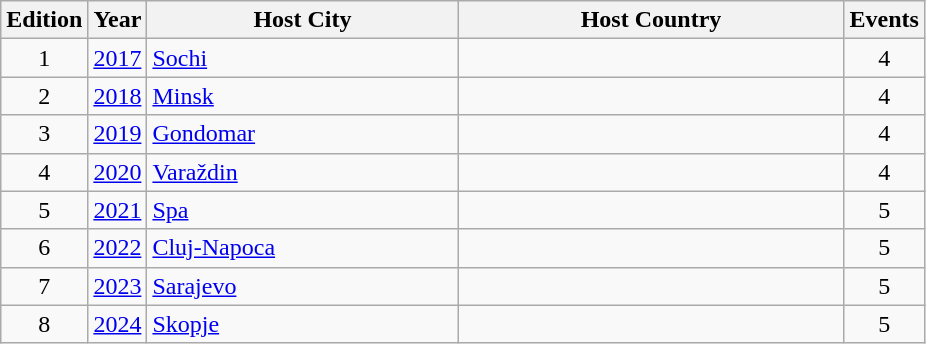<table class="wikitable" style="font-size:100%">
<tr>
<th width=30>Edition</th>
<th width=30>Year</th>
<th width=200>Host City</th>
<th width=250>Host Country</th>
<th width=30>Events</th>
</tr>
<tr>
<td align=center>1</td>
<td align=center><a href='#'>2017</a></td>
<td><a href='#'>Sochi</a></td>
<td></td>
<td align=center>4</td>
</tr>
<tr>
<td align=center>2</td>
<td align=center><a href='#'>2018</a></td>
<td><a href='#'>Minsk</a></td>
<td></td>
<td align=center>4</td>
</tr>
<tr>
<td align=center>3</td>
<td align=center><a href='#'>2019</a></td>
<td><a href='#'>Gondomar</a></td>
<td></td>
<td align=center>4</td>
</tr>
<tr>
<td align=center>4</td>
<td align=center><a href='#'>2020</a></td>
<td><a href='#'>Varaždin</a></td>
<td></td>
<td align=center>4</td>
</tr>
<tr>
<td align=center>5</td>
<td align=center><a href='#'>2021</a></td>
<td><a href='#'>Spa</a></td>
<td></td>
<td align=center>5</td>
</tr>
<tr>
<td align=center>6</td>
<td align=center><a href='#'>2022</a></td>
<td><a href='#'>Cluj-Napoca</a></td>
<td></td>
<td align=center>5</td>
</tr>
<tr>
<td align=center>7</td>
<td align=center><a href='#'>2023</a></td>
<td><a href='#'>Sarajevo</a></td>
<td></td>
<td align=center>5</td>
</tr>
<tr>
<td align=center>8</td>
<td align=center><a href='#'>2024</a></td>
<td><a href='#'>Skopje</a></td>
<td></td>
<td align=center>5</td>
</tr>
</table>
